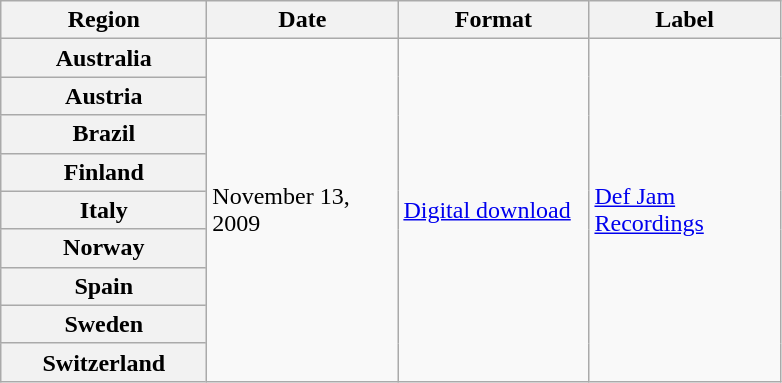<table class="wikitable plainrowheaders">
<tr>
<th style="width:130px;" scope="col">Region</th>
<th style="width:120px;" scope="col">Date</th>
<th style="width:120px;" scope="col">Format</th>
<th style="width:120px;" scope="col">Label</th>
</tr>
<tr>
<th scope="row">Australia</th>
<td rowspan="9">November 13, 2009</td>
<td rowspan="9"><a href='#'>Digital download</a></td>
<td rowspan="9"><a href='#'>Def Jam Recordings</a></td>
</tr>
<tr>
<th scope="row">Austria</th>
</tr>
<tr>
<th scope="row">Brazil</th>
</tr>
<tr>
<th scope="row">Finland</th>
</tr>
<tr>
<th scope="row">Italy</th>
</tr>
<tr>
<th scope="row">Norway</th>
</tr>
<tr>
<th scope="row">Spain</th>
</tr>
<tr>
<th scope="row">Sweden</th>
</tr>
<tr>
<th scope="row">Switzerland</th>
</tr>
</table>
